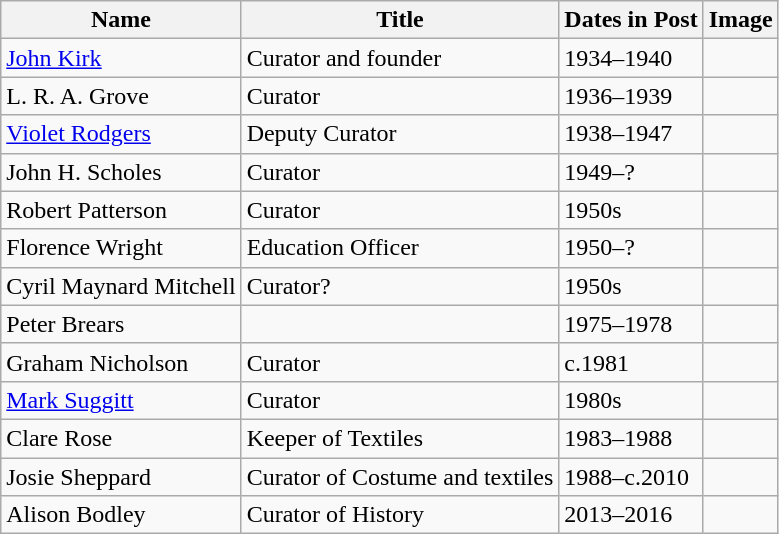<table class="wikitable">
<tr>
<th>Name</th>
<th>Title</th>
<th>Dates in Post</th>
<th>Image</th>
</tr>
<tr>
<td><a href='#'>John Kirk</a></td>
<td>Curator and founder</td>
<td>1934–1940</td>
<td align=center></td>
</tr>
<tr>
<td>L. R. A. Grove</td>
<td>Curator</td>
<td>1936–1939</td>
<td></td>
</tr>
<tr>
<td><a href='#'>Violet Rodgers</a></td>
<td>Deputy Curator</td>
<td>1938–1947</td>
<td align=center></td>
</tr>
<tr>
<td>John H. Scholes</td>
<td>Curator</td>
<td>1949–?</td>
<td></td>
</tr>
<tr>
<td>Robert Patterson</td>
<td>Curator</td>
<td>1950s</td>
</tr>
<tr>
<td>Florence Wright</td>
<td>Education Officer</td>
<td>1950–?</td>
<td></td>
</tr>
<tr>
<td>Cyril Maynard Mitchell</td>
<td>Curator?</td>
<td>1950s</td>
<td></td>
</tr>
<tr>
<td>Peter Brears</td>
<td></td>
<td>1975–1978</td>
<td></td>
</tr>
<tr>
<td>Graham Nicholson</td>
<td>Curator</td>
<td>c.1981</td>
<td></td>
</tr>
<tr>
<td><a href='#'>Mark Suggitt</a></td>
<td>Curator</td>
<td>1980s</td>
<td></td>
</tr>
<tr>
<td>Clare Rose</td>
<td>Keeper of Textiles</td>
<td>1983–1988</td>
<td></td>
</tr>
<tr>
<td>Josie Sheppard</td>
<td>Curator of Costume and textiles</td>
<td>1988–c.2010</td>
</tr>
<tr>
<td>Alison Bodley</td>
<td>Curator of History</td>
<td>2013–2016</td>
<td></td>
</tr>
</table>
